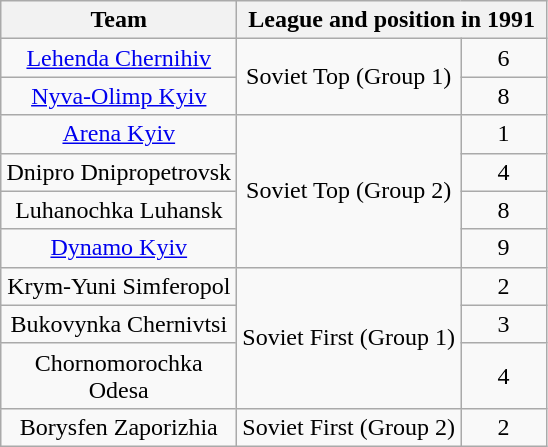<table class="wikitable" style="text-align:center">
<tr>
<th>Team</th>
<th colspan="2">League and position in 1991</th>
</tr>
<tr>
<td width=150><a href='#'>Lehenda Chernihiv</a></td>
<td rowspan="2">Soviet Top (Group 1)</td>
<td width=50>6</td>
</tr>
<tr>
<td><a href='#'>Nyva-Olimp Kyiv</a></td>
<td>8</td>
</tr>
<tr>
<td><a href='#'>Arena Kyiv</a></td>
<td rowspan="4">Soviet Top (Group 2)</td>
<td>1</td>
</tr>
<tr>
<td>Dnipro Dnipropetrovsk</td>
<td>4</td>
</tr>
<tr>
<td>Luhanochka Luhansk</td>
<td>8</td>
</tr>
<tr>
<td><a href='#'>Dynamo Kyiv</a></td>
<td>9</td>
</tr>
<tr>
<td>Krym-Yuni Simferopol</td>
<td rowspan="3">Soviet First (Group 1)</td>
<td>2</td>
</tr>
<tr>
<td>Bukovynka Chernivtsi</td>
<td>3</td>
</tr>
<tr>
<td>Chornomorochka Odesa</td>
<td>4</td>
</tr>
<tr>
<td>Borysfen Zaporizhia</td>
<td>Soviet First (Group 2)</td>
<td>2</td>
</tr>
</table>
